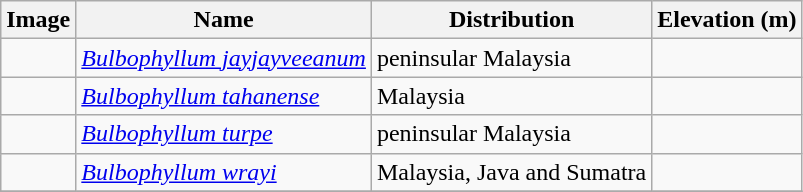<table class="wikitable collapsible">
<tr>
<th>Image</th>
<th>Name</th>
<th>Distribution</th>
<th>Elevation (m)</th>
</tr>
<tr>
<td></td>
<td><em><a href='#'>Bulbophyllum jayjayveeanum</a></em> </td>
<td>peninsular Malaysia</td>
<td></td>
</tr>
<tr>
<td></td>
<td><em><a href='#'>Bulbophyllum tahanense</a></em> </td>
<td>Malaysia</td>
<td></td>
</tr>
<tr>
<td></td>
<td><em><a href='#'>Bulbophyllum turpe</a></em> </td>
<td>peninsular Malaysia</td>
<td></td>
</tr>
<tr>
<td></td>
<td><em><a href='#'>Bulbophyllum wrayi</a></em> </td>
<td>Malaysia, Java and Sumatra</td>
<td></td>
</tr>
<tr>
</tr>
</table>
